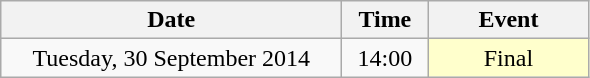<table class = "wikitable" style="text-align:center;">
<tr>
<th width=220>Date</th>
<th width=50>Time</th>
<th width=100>Event</th>
</tr>
<tr>
<td>Tuesday, 30 September 2014</td>
<td>14:00</td>
<td bgcolor=ffffcc>Final</td>
</tr>
</table>
